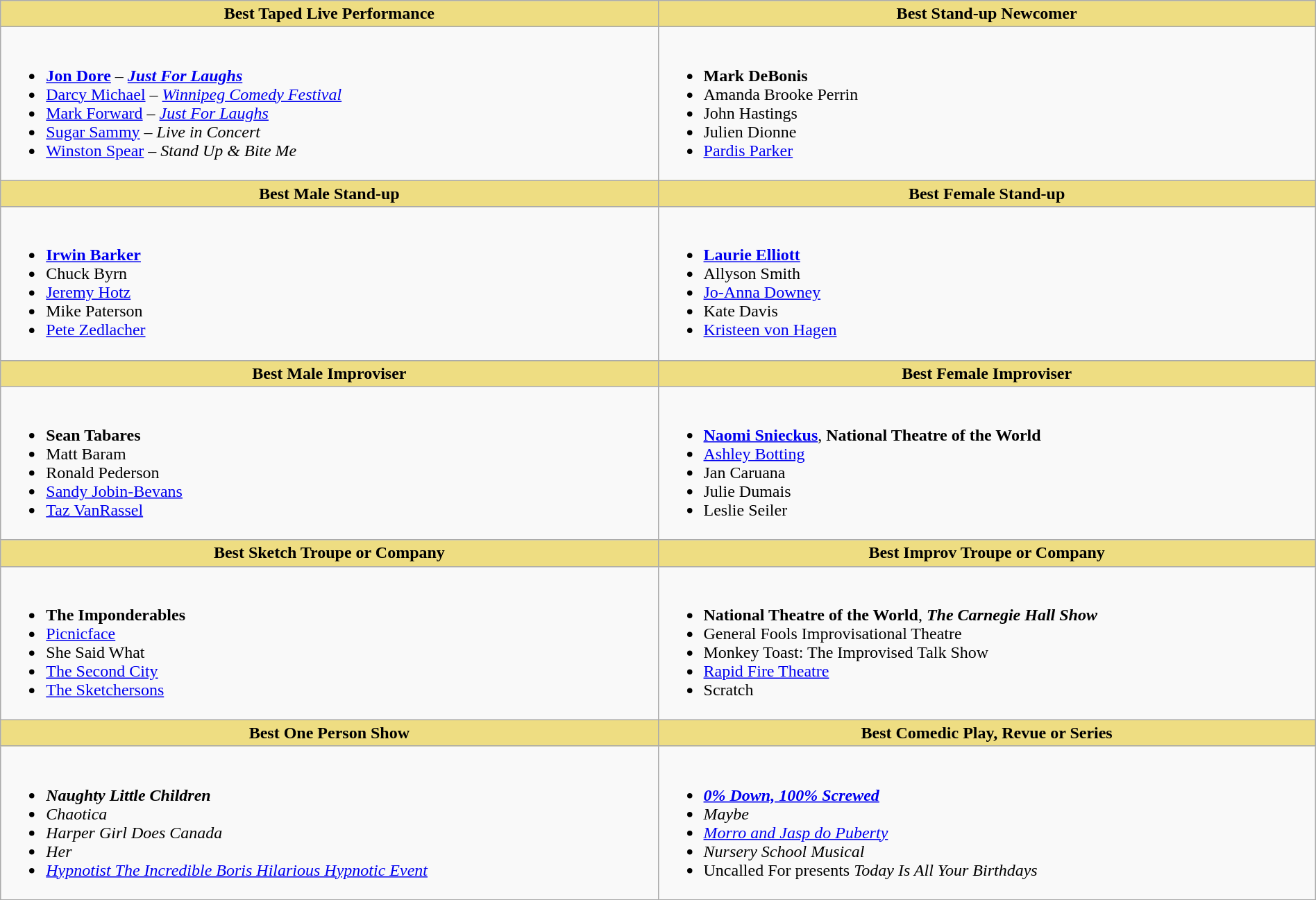<table class="wikitable" style="width:100%">
<tr>
<th style="background:#EEDD82; width:50%">Best Taped Live Performance</th>
<th style="background:#EEDD82; width:50%">Best Stand-up Newcomer</th>
</tr>
<tr>
<td valign="top"><br><ul><li> <strong><a href='#'>Jon Dore</a></strong> – <strong><em><a href='#'>Just For Laughs</a></em></strong></li><li><a href='#'>Darcy Michael</a> – <em><a href='#'>Winnipeg Comedy Festival</a></em></li><li><a href='#'>Mark Forward</a> – <em><a href='#'>Just For Laughs</a></em></li><li><a href='#'>Sugar Sammy</a> – <em>Live in Concert</em></li><li><a href='#'>Winston Spear</a> – <em>Stand Up & Bite Me</em></li></ul></td>
<td valign="top"><br><ul><li> <strong>Mark DeBonis</strong></li><li>Amanda Brooke Perrin</li><li>John Hastings</li><li>Julien Dionne</li><li><a href='#'>Pardis Parker</a></li></ul></td>
</tr>
<tr>
<th style="background:#EEDD82; width:50%">Best Male Stand-up</th>
<th style="background:#EEDD82; width:50%">Best Female Stand-up</th>
</tr>
<tr>
<td valign="top"><br><ul><li> <strong><a href='#'>Irwin Barker</a></strong></li><li>Chuck Byrn</li><li><a href='#'>Jeremy Hotz</a></li><li>Mike Paterson</li><li><a href='#'>Pete Zedlacher</a></li></ul></td>
<td valign="top"><br><ul><li> <strong><a href='#'>Laurie Elliott</a></strong></li><li>Allyson Smith</li><li><a href='#'>Jo-Anna Downey</a></li><li>Kate Davis</li><li><a href='#'>Kristeen von Hagen</a></li></ul></td>
</tr>
<tr>
<th style="background:#EEDD82; width:50%">Best Male Improviser</th>
<th style="background:#EEDD82; width:50%">Best Female Improviser</th>
</tr>
<tr>
<td valign="top"><br><ul><li> <strong>Sean Tabares</strong></li><li>Matt Baram</li><li>Ronald Pederson</li><li><a href='#'>Sandy Jobin-Bevans</a></li><li><a href='#'>Taz VanRassel</a></li></ul></td>
<td valign="top"><br><ul><li> <strong><a href='#'>Naomi Snieckus</a></strong>, <strong>National Theatre of the World</strong></li><li><a href='#'>Ashley Botting</a></li><li>Jan Caruana</li><li>Julie Dumais</li><li>Leslie Seiler</li></ul></td>
</tr>
<tr>
<th style="background:#EEDD82; width:50%">Best Sketch Troupe or Company</th>
<th style="background:#EEDD82; width:50%">Best Improv Troupe or Company</th>
</tr>
<tr>
<td valign="top"><br><ul><li> <strong>The Imponderables</strong></li><li><a href='#'>Picnicface</a></li><li>She Said What</li><li><a href='#'>The Second City</a></li><li><a href='#'>The Sketchersons</a></li></ul></td>
<td valign="top"><br><ul><li>  <strong>National Theatre of the World</strong>, <strong><em>The Carnegie Hall Show</em></strong></li><li>General Fools Improvisational Theatre</li><li>Monkey Toast: The Improvised Talk Show</li><li><a href='#'>Rapid Fire Theatre</a></li><li>Scratch</li></ul></td>
</tr>
<tr>
<th style="background:#EEDD82; width:50%">Best One Person Show</th>
<th style="background:#EEDD82; width:50%">Best Comedic Play, Revue or Series</th>
</tr>
<tr>
<td valign="top"><br><ul><li> <strong><em>Naughty Little Children</em></strong></li><li><em>Chaotica</em></li><li><em>Harper Girl Does Canada</em></li><li><em>Her</em></li><li><em><a href='#'>Hypnotist The Incredible Boris Hilarious Hypnotic Event</a></em></li></ul></td>
<td valign="top"><br><ul><li> <strong><em><a href='#'>0% Down, 100% Screwed</a></em></strong></li><li><em>Maybe</em></li><li><em><a href='#'>Morro and Jasp do Puberty</a></em></li><li><em>Nursery School Musical</em></li><li>Uncalled For presents <em>Today Is All Your Birthdays</em></li></ul></td>
</tr>
</table>
